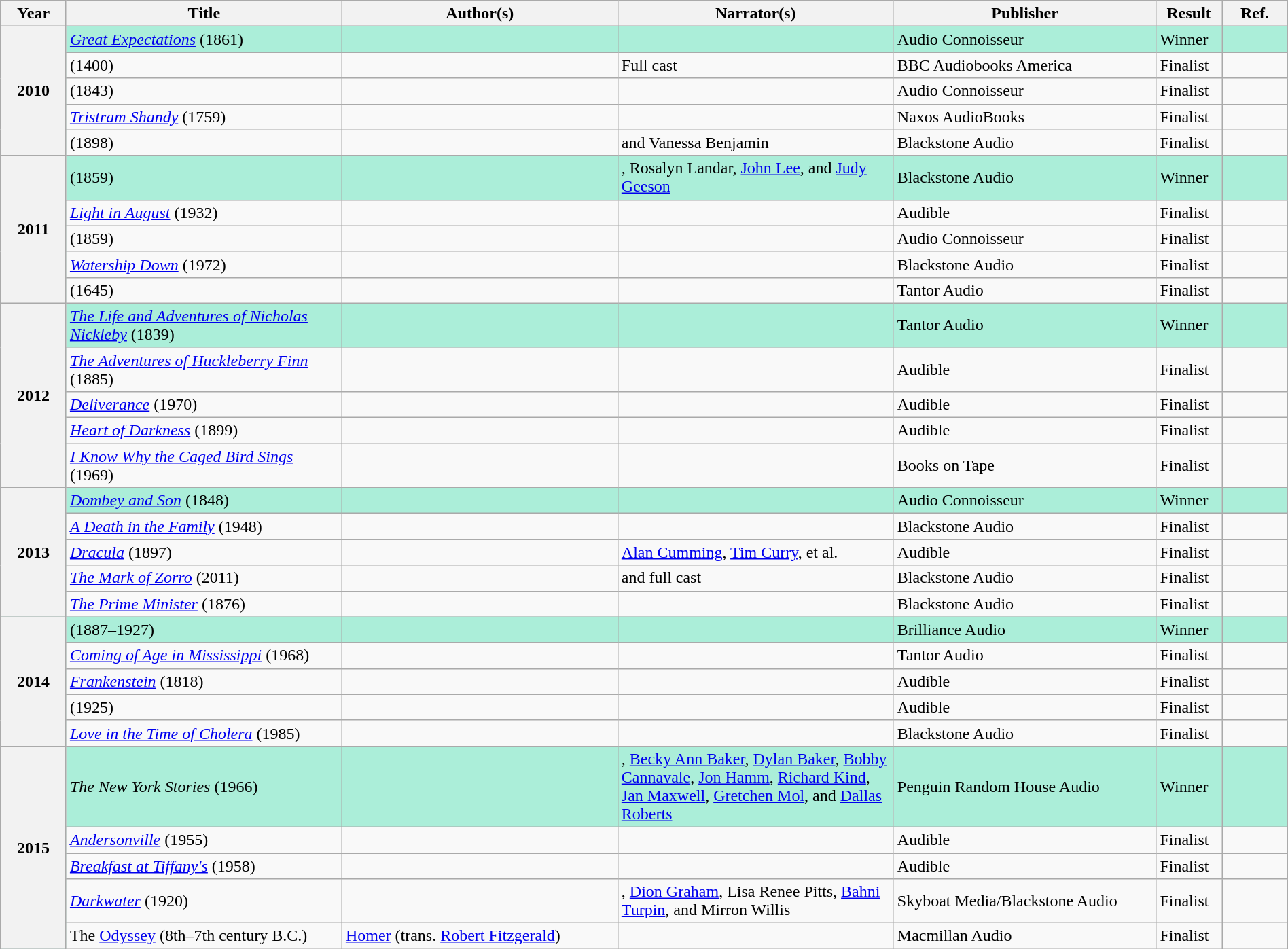<table class="wikitable sortable mw-collapsible" style="width:100%">
<tr>
<th scope="col" width="5%">Year</th>
<th scope="col" width="21%">Title</th>
<th scope="col" width="21%">Author(s)</th>
<th scope="col" width="21%">Narrator(s)</th>
<th scope="col" width="20%">Publisher</th>
<th scope="col" width="5%">Result</th>
<th scope="col" width="5%">Ref.</th>
</tr>
<tr style="background:#ABEED9">
<th rowspan="5">2010<br></th>
<td><em><a href='#'>Great Expectations</a></em> (1861)</td>
<td></td>
<td></td>
<td>Audio Connoisseur</td>
<td>Winner</td>
<td></td>
</tr>
<tr>
<td><em></em> (1400)</td>
<td></td>
<td>Full cast</td>
<td>BBC Audiobooks America</td>
<td>Finalist</td>
<td></td>
</tr>
<tr>
<td><em></em> (1843)</td>
<td></td>
<td></td>
<td>Audio Connoisseur</td>
<td>Finalist</td>
<td></td>
</tr>
<tr>
<td><em><a href='#'>Tristram Shandy</a></em> (1759)</td>
<td></td>
<td></td>
<td>Naxos AudioBooks</td>
<td>Finalist</td>
<td></td>
</tr>
<tr>
<td><em></em> (1898)</td>
<td></td>
<td> and Vanessa Benjamin</td>
<td>Blackstone Audio</td>
<td>Finalist</td>
<td></td>
</tr>
<tr style="background:#ABEED9">
<th rowspan="5">2011<br></th>
<td><em></em> (1859)</td>
<td></td>
<td>, Rosalyn Landar, <a href='#'>John Lee</a>, and <a href='#'>Judy Geeson</a></td>
<td>Blackstone Audio</td>
<td>Winner</td>
<td></td>
</tr>
<tr>
<td><em><a href='#'>Light in August</a></em> (1932)</td>
<td></td>
<td></td>
<td>Audible</td>
<td>Finalist</td>
<td></td>
</tr>
<tr>
<td><em></em> (1859)</td>
<td></td>
<td></td>
<td>Audio Connoisseur</td>
<td>Finalist</td>
<td></td>
</tr>
<tr>
<td><em><a href='#'>Watership Down</a></em> (1972)</td>
<td></td>
<td></td>
<td>Blackstone Audio</td>
<td>Finalist</td>
<td></td>
</tr>
<tr>
<td><em></em> (1645)</td>
<td></td>
<td></td>
<td>Tantor Audio</td>
<td>Finalist</td>
<td></td>
</tr>
<tr style="background:#ABEED9">
<th rowspan="5">2012<br></th>
<td><em><a href='#'>The Life and Adventures of Nicholas Nickleby</a></em> (1839)</td>
<td></td>
<td></td>
<td>Tantor Audio</td>
<td>Winner</td>
<td></td>
</tr>
<tr>
<td><em><a href='#'>The Adventures of Huckleberry Finn</a></em> (1885)</td>
<td></td>
<td></td>
<td>Audible</td>
<td>Finalist</td>
<td></td>
</tr>
<tr>
<td><em><a href='#'>Deliverance</a></em> (1970)</td>
<td></td>
<td></td>
<td>Audible</td>
<td>Finalist</td>
<td></td>
</tr>
<tr>
<td><em><a href='#'>Heart of Darkness</a></em> (1899)</td>
<td></td>
<td></td>
<td>Audible</td>
<td>Finalist</td>
<td></td>
</tr>
<tr>
<td><em><a href='#'>I Know Why the Caged Bird Sings</a></em> (1969)</td>
<td></td>
<td></td>
<td>Books on Tape</td>
<td>Finalist</td>
<td></td>
</tr>
<tr style="background:#ABEED9">
<th rowspan="5">2013<br></th>
<td><em><a href='#'>Dombey and Son</a></em> (1848)</td>
<td></td>
<td></td>
<td>Audio Connoisseur</td>
<td>Winner</td>
<td></td>
</tr>
<tr>
<td><em><a href='#'>A Death in the Family</a></em> (1948)</td>
<td></td>
<td></td>
<td>Blackstone Audio</td>
<td>Finalist</td>
<td></td>
</tr>
<tr>
<td><em><a href='#'>Dracula</a></em> (1897)</td>
<td></td>
<td><a href='#'>Alan Cumming</a>, <a href='#'>Tim Curry</a>, et al.</td>
<td>Audible</td>
<td>Finalist</td>
<td></td>
</tr>
<tr>
<td><em><a href='#'>The Mark of Zorro</a></em> (2011)</td>
<td></td>
<td> and full cast</td>
<td>Blackstone Audio</td>
<td>Finalist</td>
<td></td>
</tr>
<tr>
<td><em><a href='#'>The Prime Minister</a></em> (1876)</td>
<td></td>
<td></td>
<td>Blackstone Audio</td>
<td>Finalist</td>
<td></td>
</tr>
<tr style="background:#ABEED9">
<th rowspan="5">2014<br></th>
<td><em></em> (1887–1927)</td>
<td></td>
<td></td>
<td>Brilliance Audio</td>
<td>Winner</td>
<td></td>
</tr>
<tr>
<td><em><a href='#'>Coming of Age in Mississippi</a></em> (1968)</td>
<td></td>
<td></td>
<td>Tantor Audio</td>
<td>Finalist</td>
<td></td>
</tr>
<tr>
<td><em><a href='#'>Frankenstein</a></em> (1818)</td>
<td></td>
<td></td>
<td>Audible</td>
<td>Finalist</td>
<td></td>
</tr>
<tr>
<td><em></em> (1925)</td>
<td></td>
<td></td>
<td>Audible</td>
<td>Finalist</td>
<td></td>
</tr>
<tr>
<td><em><a href='#'>Love in the Time of Cholera</a></em> (1985)</td>
<td></td>
<td></td>
<td>Blackstone Audio</td>
<td>Finalist</td>
<td></td>
</tr>
<tr style="background:#ABEED9">
<th rowspan="5">2015<br></th>
<td><em>The New York Stories</em> (1966)</td>
<td></td>
<td>, <a href='#'>Becky Ann Baker</a>, <a href='#'>Dylan Baker</a>, <a href='#'>Bobby Cannavale</a>, <a href='#'>Jon Hamm</a>, <a href='#'>Richard Kind</a>, <a href='#'>Jan Maxwell</a>, <a href='#'>Gretchen Mol</a>, and <a href='#'>Dallas Roberts</a></td>
<td>Penguin Random House Audio</td>
<td>Winner</td>
<td></td>
</tr>
<tr>
<td><em><a href='#'>Andersonville</a></em> (1955)</td>
<td></td>
<td></td>
<td>Audible</td>
<td>Finalist</td>
<td></td>
</tr>
<tr>
<td><em><a href='#'>Breakfast at Tiffany's</a></em> (1958)</td>
<td></td>
<td></td>
<td>Audible</td>
<td>Finalist</td>
<td></td>
</tr>
<tr>
<td><em><a href='#'>Darkwater</a></em> (1920)</td>
<td></td>
<td>, <a href='#'>Dion Graham</a>, Lisa Renee Pitts, <a href='#'>Bahni Turpin</a>, and Mirron Willis</td>
<td>Skyboat Media/Blackstone Audio</td>
<td>Finalist</td>
<td></td>
</tr>
<tr>
<td>The <a href='#'>Odyssey</a> (8th–7th century B.C.)</td>
<td><a href='#'>Homer</a> (trans. <a href='#'>Robert Fitzgerald</a>)</td>
<td></td>
<td>Macmillan Audio</td>
<td>Finalist</td>
<td></td>
</tr>
</table>
